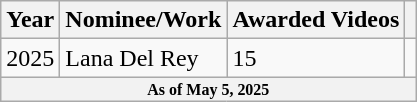<table class="wikitable">
<tr>
<th>Year</th>
<th>Nominee/Work</th>
<th>Awarded Videos</th>
<th></th>
</tr>
<tr>
<td>2025</td>
<td>Lana Del Rey</td>
<td>15</td>
<td style="text-align:center;"></td>
</tr>
<tr>
<th colspan="4" style="text-align:center; font-size:8pt;">As of May 5, 2025</th>
</tr>
</table>
